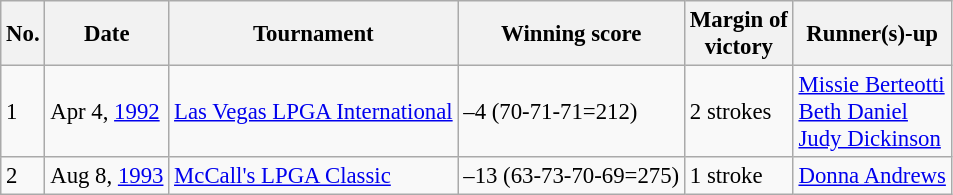<table class="wikitable" style="font-size:95%;">
<tr>
<th>No.</th>
<th>Date</th>
<th>Tournament</th>
<th>Winning score</th>
<th>Margin of<br>victory</th>
<th>Runner(s)-up</th>
</tr>
<tr>
<td>1</td>
<td>Apr 4, <a href='#'>1992</a></td>
<td><a href='#'>Las Vegas LPGA International</a></td>
<td>–4 (70-71-71=212)</td>
<td>2 strokes</td>
<td> <a href='#'>Missie Berteotti</a><br> <a href='#'>Beth Daniel</a><br> <a href='#'>Judy Dickinson</a></td>
</tr>
<tr>
<td>2</td>
<td>Aug 8, <a href='#'>1993</a></td>
<td><a href='#'>McCall's LPGA Classic</a></td>
<td>–13 (63-73-70-69=275)</td>
<td>1 stroke</td>
<td> <a href='#'>Donna Andrews</a></td>
</tr>
</table>
